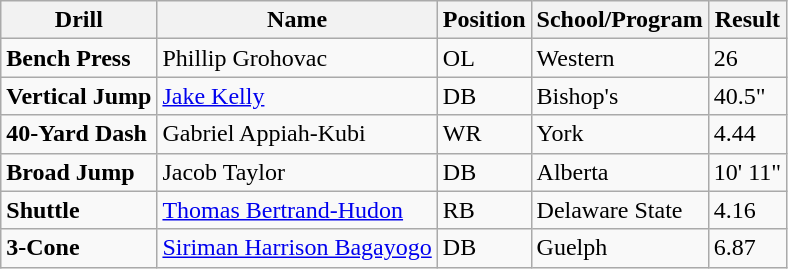<table class="wikitable">
<tr>
<th>Drill</th>
<th>Name</th>
<th>Position</th>
<th>School/Program</th>
<th>Result</th>
</tr>
<tr>
<td><strong>Bench Press</strong></td>
<td>Phillip Grohovac</td>
<td>OL</td>
<td>Western</td>
<td>26</td>
</tr>
<tr>
<td><strong>Vertical Jump</strong></td>
<td><a href='#'>Jake Kelly</a></td>
<td>DB</td>
<td>Bishop's</td>
<td>40.5"</td>
</tr>
<tr>
<td><strong>40-Yard Dash</strong></td>
<td>Gabriel Appiah-Kubi</td>
<td>WR</td>
<td>York</td>
<td>4.44</td>
</tr>
<tr>
<td><strong>Broad Jump</strong></td>
<td>Jacob Taylor</td>
<td>DB</td>
<td>Alberta</td>
<td>10' 11"</td>
</tr>
<tr>
<td><strong>Shuttle</strong></td>
<td><a href='#'>Thomas Bertrand-Hudon</a></td>
<td>RB</td>
<td>Delaware State</td>
<td>4.16</td>
</tr>
<tr>
<td><strong>3-Cone</strong></td>
<td><a href='#'>Siriman Harrison Bagayogo</a></td>
<td>DB</td>
<td>Guelph</td>
<td>6.87</td>
</tr>
</table>
